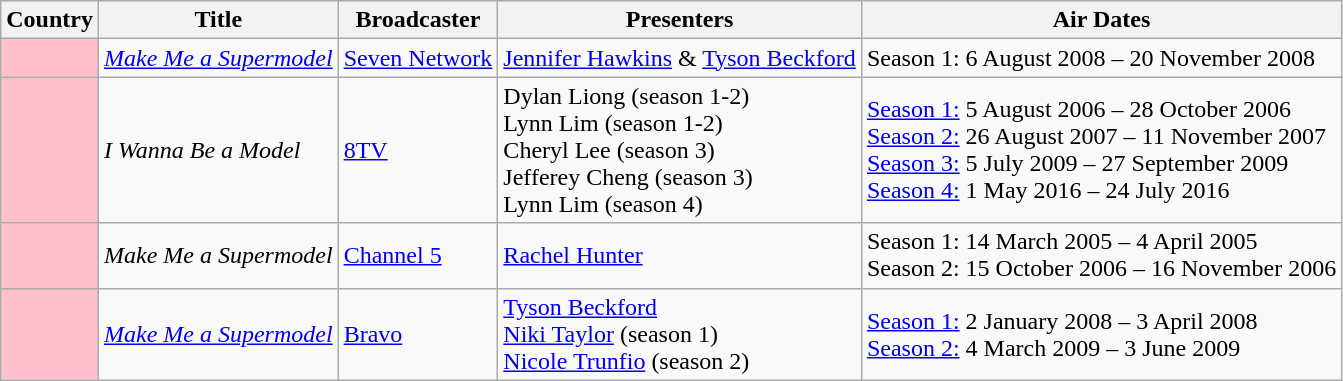<table class="wikitable">
<tr>
<th>Country</th>
<th>Title</th>
<th>Broadcaster</th>
<th>Presenters</th>
<th>Air Dates</th>
</tr>
<tr>
<td style="background:#FFC0CB;"></td>
<td><em><a href='#'>Make Me a Supermodel</a></em></td>
<td><a href='#'>Seven Network</a></td>
<td><a href='#'>Jennifer Hawkins</a> & <a href='#'>Tyson Beckford</a></td>
<td>Season 1: 6 August 2008 – 20 November 2008</td>
</tr>
<tr>
<td style="background:#FFC0CB;"></td>
<td><em>I Wanna Be a Model</em></td>
<td><a href='#'>8TV</a></td>
<td>Dylan Liong (season 1-2)<br> Lynn Lim (season 1-2)<br>Cheryl Lee (season 3)<br>Jefferey Cheng (season 3)<br>Lynn Lim (season 4)</td>
<td><a href='#'>Season 1:</a> 5 August 2006 – 28 October 2006<br> <a href='#'>Season 2:</a> 26 August 2007 – 11 November 2007<br> <a href='#'>Season 3:</a> 5 July 2009 – 27 September 2009<br> <a href='#'>Season 4:</a> 1 May 2016 – 24 July 2016</td>
</tr>
<tr>
<td style="background:#FFC0CB;"></td>
<td><em>Make Me a Supermodel</em></td>
<td><a href='#'>Channel 5</a></td>
<td><a href='#'>Rachel Hunter</a></td>
<td>Season 1: 14 March 2005 – 4 April 2005<br>Season 2: 15 October 2006 – 16 November 2006</td>
</tr>
<tr>
<td style="background:#FFC0CB;"></td>
<td><em><a href='#'>Make Me a Supermodel</a></em></td>
<td><a href='#'>Bravo</a></td>
<td><a href='#'>Tyson Beckford</a><br><a href='#'>Niki Taylor</a> (season 1)<br><a href='#'>Nicole Trunfio</a> (season 2)</td>
<td><a href='#'>Season 1:</a> 2 January 2008 – 3 April 2008<br><a href='#'>Season 2:</a> 4 March 2009 – 3 June 2009</td>
</tr>
</table>
